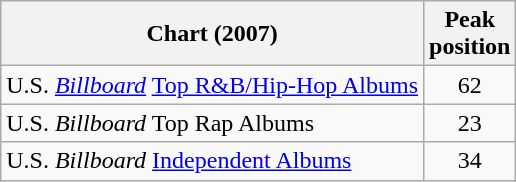<table class="wikitable">
<tr>
<th align="left">Chart (2007)</th>
<th align="center">Peak<br>position</th>
</tr>
<tr>
<td align="left">U.S. <a href='#'><em>Billboard</em></a> <a href='#'>Top R&B/Hip-Hop Albums</a></td>
<td align="center">62</td>
</tr>
<tr>
<td align="left">U.S. <em>Billboard</em> Top Rap Albums</td>
<td align="center">23</td>
</tr>
<tr>
<td align="left">U.S. <em>Billboard</em> <a href='#'>Independent Albums</a></td>
<td align="center">34</td>
</tr>
</table>
